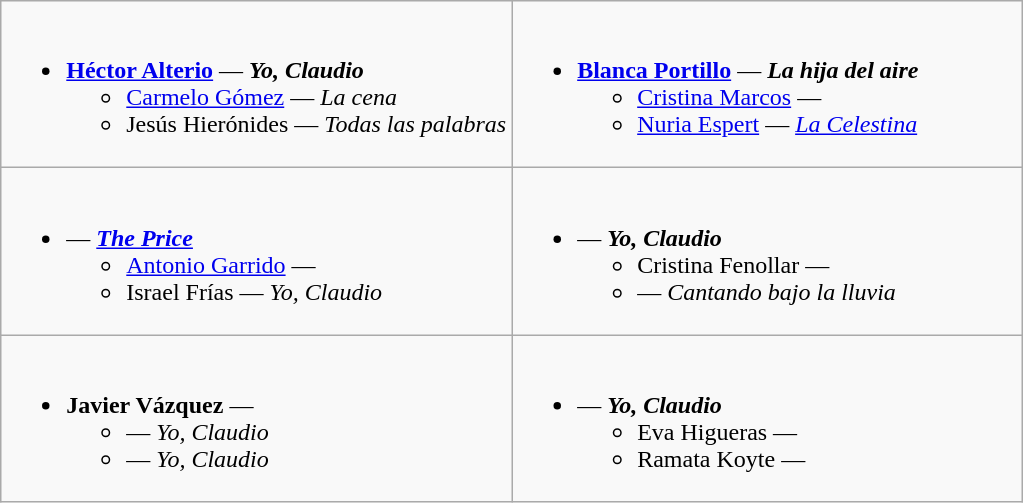<table class=wikitable>
<tr>
<td style="vertical-align:top;" width="50%"><br><ul><li><strong><a href='#'>Héctor Alterio</a></strong> — <strong><em>Yo, Claudio</em></strong><ul><li><a href='#'>Carmelo Gómez</a> — <em>La cena</em></li><li>Jesús Hierónides — <em>Todas las palabras</em></li></ul></li></ul></td>
<td style="vertical-align:top;" width="50%"><br><ul><li><strong><a href='#'>Blanca Portillo</a></strong> — <strong><em>La hija del aire</em></strong><ul><li><a href='#'>Cristina Marcos</a> — <em></em></li><li><a href='#'>Nuria Espert</a> — <em><a href='#'>La Celestina</a></em></li></ul></li></ul></td>
</tr>
<tr>
<td style="vertical-align:top;" width="50%"><br><ul><li><strong></strong> — <strong><em><a href='#'>The Price</a></em></strong><ul><li><a href='#'>Antonio Garrido</a> — <em></em></li><li>Israel Frías — <em>Yo, Claudio</em></li></ul></li></ul></td>
<td style="vertical-align:top;" width="50%"><br><ul><li><strong></strong> — <strong><em>Yo, Claudio</em></strong><ul><li>Cristina Fenollar — <em></em></li><li> — <em>Cantando bajo la lluvia</em></li></ul></li></ul></td>
</tr>
<tr>
<td style="vertical-align:top;" width="50%"><br><ul><li><strong>Javier Vázquez</strong> — <strong><em></em></strong><ul><li> — <em>Yo, Claudio</em></li><li> — <em>Yo, Claudio</em></li></ul></li></ul></td>
<td style="vertical-align:top;" width="50%"><br><ul><li><strong></strong> — <strong><em>Yo, Claudio</em></strong><ul><li>Eva Higueras — <em></em></li><li>Ramata Koyte — <em></em></li></ul></li></ul></td>
</tr>
</table>
